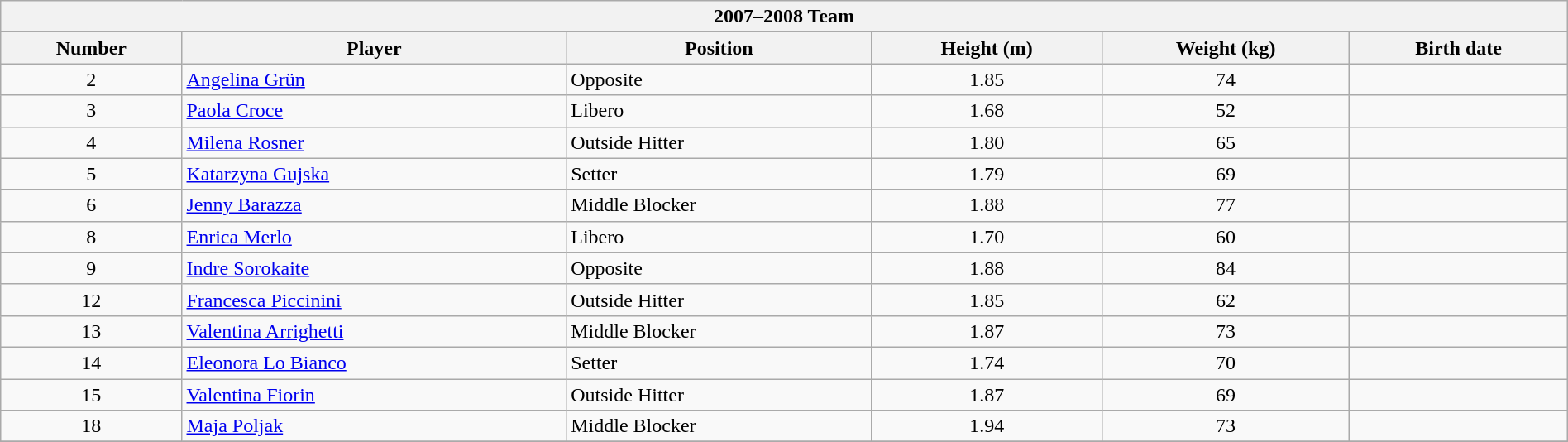<table class="wikitable" style="width:100%;">
<tr>
<th colspan=6><strong>2007–2008 Team</strong></th>
</tr>
<tr>
<th>Number</th>
<th>Player</th>
<th>Position</th>
<th>Height (m)</th>
<th>Weight (kg)</th>
<th>Birth date</th>
</tr>
<tr>
<td align=center>2</td>
<td> <a href='#'>Angelina Grün</a></td>
<td>Opposite</td>
<td align=center>1.85</td>
<td align=center>74</td>
<td></td>
</tr>
<tr>
<td align=center>3</td>
<td> <a href='#'>Paola Croce</a></td>
<td>Libero</td>
<td align=center>1.68</td>
<td align=center>52</td>
<td></td>
</tr>
<tr>
<td align=center>4</td>
<td> <a href='#'>Milena Rosner</a></td>
<td>Outside Hitter</td>
<td align=center>1.80</td>
<td align=center>65</td>
<td></td>
</tr>
<tr>
<td align=center>5</td>
<td> <a href='#'>Katarzyna Gujska</a></td>
<td>Setter</td>
<td align=center>1.79</td>
<td align=center>69</td>
<td></td>
</tr>
<tr>
<td align=center>6</td>
<td> <a href='#'>Jenny Barazza</a></td>
<td>Middle Blocker</td>
<td align=center>1.88</td>
<td align=center>77</td>
<td></td>
</tr>
<tr>
<td align=center>8</td>
<td> <a href='#'>Enrica Merlo</a></td>
<td>Libero</td>
<td align=center>1.70</td>
<td align=center>60</td>
<td></td>
</tr>
<tr>
<td align=center>9</td>
<td> <a href='#'>Indre Sorokaite</a></td>
<td>Opposite</td>
<td align=center>1.88</td>
<td align=center>84</td>
<td></td>
</tr>
<tr>
<td align=center>12</td>
<td> <a href='#'>Francesca Piccinini</a></td>
<td>Outside Hitter</td>
<td align=center>1.85</td>
<td align=center>62</td>
<td></td>
</tr>
<tr>
<td align=center>13</td>
<td> <a href='#'>Valentina Arrighetti</a></td>
<td>Middle Blocker</td>
<td align=center>1.87</td>
<td align=center>73</td>
<td></td>
</tr>
<tr>
<td align=center>14</td>
<td> <a href='#'>Eleonora Lo Bianco</a></td>
<td>Setter</td>
<td align=center>1.74</td>
<td align=center>70</td>
<td></td>
</tr>
<tr>
<td align=center>15</td>
<td> <a href='#'>Valentina Fiorin</a></td>
<td>Outside Hitter</td>
<td align=center>1.87</td>
<td align=center>69</td>
<td></td>
</tr>
<tr>
<td align=center>18</td>
<td> <a href='#'>Maja Poljak</a></td>
<td>Middle Blocker</td>
<td align=center>1.94</td>
<td align=center>73</td>
<td></td>
</tr>
<tr>
</tr>
</table>
